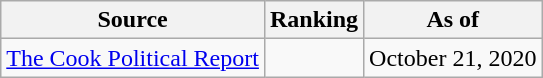<table class="wikitable" style="text-align:center">
<tr>
<th>Source</th>
<th>Ranking</th>
<th>As of</th>
</tr>
<tr>
<td align=left><a href='#'>The Cook Political Report</a></td>
<td></td>
<td>October 21, 2020</td>
</tr>
</table>
